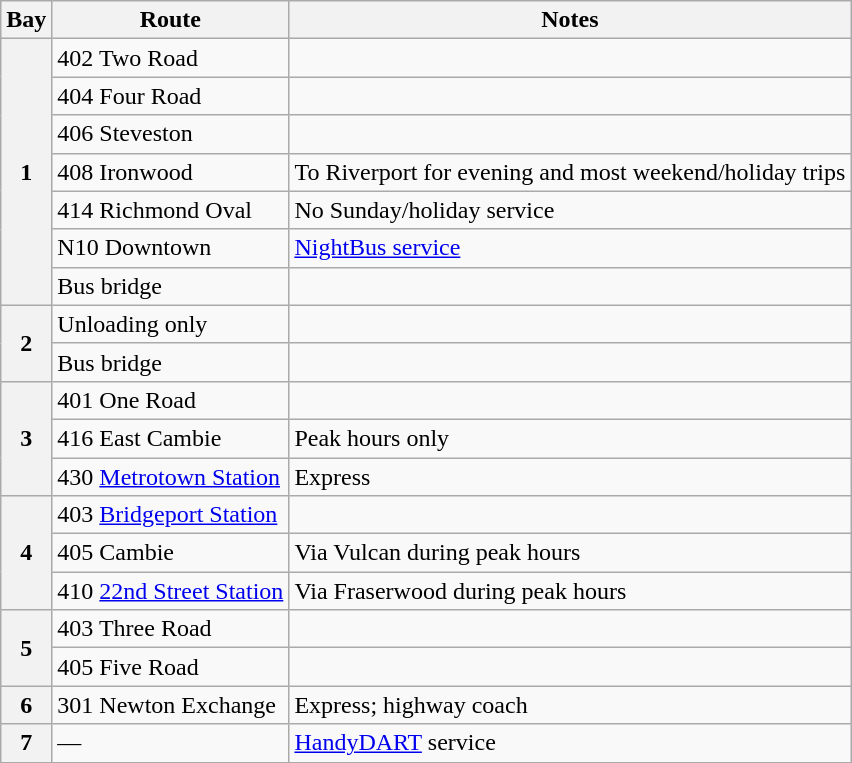<table class="wikitable">
<tr>
<th>Bay</th>
<th>Route</th>
<th>Notes</th>
</tr>
<tr>
<th rowspan="7">1</th>
<td>402 Two Road</td>
<td></td>
</tr>
<tr>
<td>404 Four Road</td>
<td></td>
</tr>
<tr>
<td>406 Steveston</td>
<td></td>
</tr>
<tr>
<td>408 Ironwood</td>
<td>To Riverport for evening and most weekend/holiday trips</td>
</tr>
<tr>
<td>414 Richmond Oval</td>
<td>No Sunday/holiday service</td>
</tr>
<tr>
<td>N10 Downtown</td>
<td><a href='#'>NightBus service</a></td>
</tr>
<tr>
<td>Bus bridge</td>
<td></td>
</tr>
<tr>
<th rowspan="2">2</th>
<td>Unloading only</td>
<td></td>
</tr>
<tr>
<td>Bus bridge</td>
<td></td>
</tr>
<tr>
<th rowspan="3">3</th>
<td>401 One Road</td>
<td></td>
</tr>
<tr>
<td>416 East Cambie</td>
<td>Peak hours only</td>
</tr>
<tr>
<td>430 <a href='#'>Metrotown Station</a></td>
<td>Express</td>
</tr>
<tr>
<th rowspan="3">4</th>
<td>403 <a href='#'>Bridgeport Station</a></td>
<td></td>
</tr>
<tr>
<td>405 Cambie</td>
<td>Via Vulcan during peak hours</td>
</tr>
<tr>
<td>410 <a href='#'>22nd Street Station</a></td>
<td>Via Fraserwood during peak hours</td>
</tr>
<tr>
<th rowspan="2">5</th>
<td>403 Three Road</td>
<td></td>
</tr>
<tr>
<td>405 Five Road</td>
<td></td>
</tr>
<tr>
<th>6</th>
<td>301 Newton Exchange</td>
<td>Express; highway coach</td>
</tr>
<tr>
<th>7</th>
<td>—</td>
<td><a href='#'>HandyDART</a> service</td>
</tr>
<tr>
</tr>
</table>
